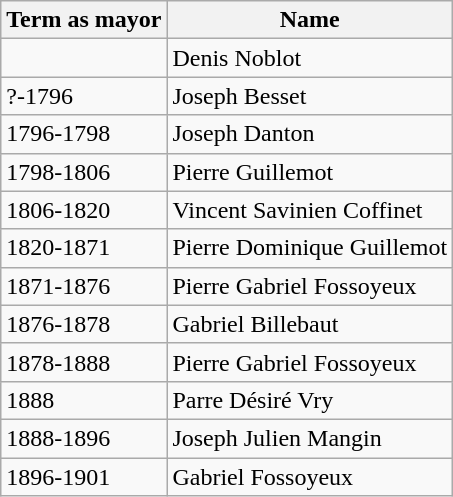<table class="wikitable collapsible collapsed" style="min-width:18em">
<tr>
<th>Term as mayor</th>
<th>Name</th>
</tr>
<tr>
<td></td>
<td>Denis Noblot</td>
</tr>
<tr>
<td>?-1796</td>
<td>Joseph Besset</td>
</tr>
<tr>
<td>1796-1798</td>
<td>Joseph Danton</td>
</tr>
<tr>
<td>1798-1806</td>
<td>Pierre Guillemot</td>
</tr>
<tr>
<td>1806-1820</td>
<td>Vincent Savinien Coffinet</td>
</tr>
<tr>
<td>1820-1871</td>
<td>Pierre Dominique Guillemot</td>
</tr>
<tr>
<td>1871-1876</td>
<td>Pierre Gabriel Fossoyeux</td>
</tr>
<tr>
<td>1876-1878</td>
<td>Gabriel Billebaut</td>
</tr>
<tr>
<td>1878-1888</td>
<td>Pierre Gabriel Fossoyeux</td>
</tr>
<tr>
<td>1888</td>
<td>Parre Désiré Vry</td>
</tr>
<tr>
<td>1888-1896</td>
<td>Joseph Julien Mangin</td>
</tr>
<tr>
<td>1896-1901</td>
<td>Gabriel Fossoyeux</td>
</tr>
</table>
